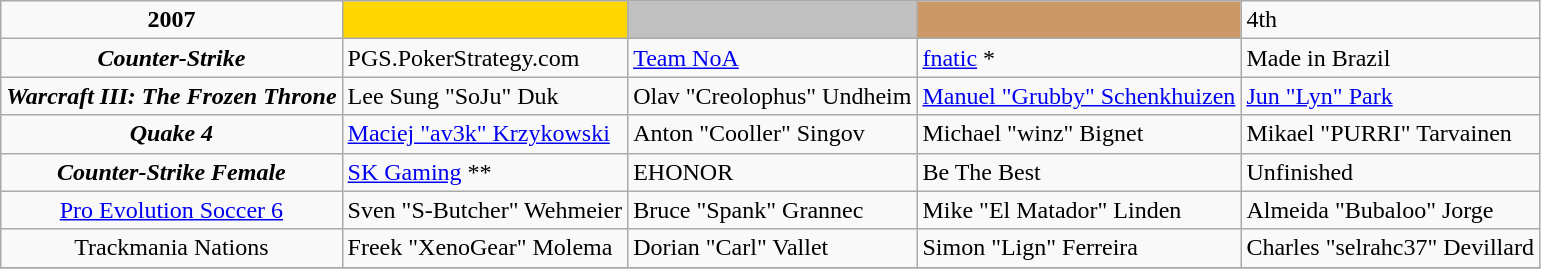<table class="wikitable" style="text-align:left">
<tr>
<td style="text-align:center"><strong>2007</strong></td>
<td style="text-align:center" bgcolor="gold"></td>
<td style="text-align:center" bgcolor="silver"></td>
<td style="text-align:center" bgcolor="CC9966"></td>
<td>4th</td>
</tr>
<tr>
<td style="text-align:center"><strong><em>Counter-Strike</em></strong></td>
<td> PGS.PokerStrategy.com</td>
<td> <a href='#'>Team NoA</a></td>
<td> <a href='#'>fnatic</a> *</td>
<td> Made in Brazil</td>
</tr>
<tr>
<td style="text-align:center"><strong><em>Warcraft III: The Frozen Throne</em></strong></td>
<td> Lee Sung "SoJu" Duk</td>
<td> Olav "Creolophus" Undheim</td>
<td> <a href='#'>Manuel "Grubby" Schenkhuizen</a></td>
<td> <a href='#'>Jun "Lyn" Park</a></td>
</tr>
<tr>
<td style="text-align:center"><strong><em>Quake 4</em></strong></td>
<td> <a href='#'>Maciej "av3k" Krzykowski</a></td>
<td> Anton "Cooller" Singov</td>
<td> Michael "winz" Bignet</td>
<td>  Mikael "PURRI" Tarvainen</td>
</tr>
<tr>
<td style="text-align:center"><strong><em>Counter-Strike<em> Female<strong></td>
<td> <a href='#'>SK Gaming</a> **</td>
<td> EHONOR</td>
<td> Be The Best</td>
<td> Unfinished</td>
</tr>
<tr>
<td style="text-align:center"></em></strong><a href='#'>Pro Evolution Soccer 6</a><strong><em></td>
<td> Sven "S-Butcher" Wehmeier</td>
<td> Bruce "Spank" Grannec</td>
<td> Mike "El Matador" Linden</td>
<td> Almeida "Bubaloo" Jorge</td>
</tr>
<tr>
<td style="text-align:center"></em></strong>Trackmania Nations<strong><em></td>
<td> Freek "XenoGear" Molema</td>
<td> Dorian "Carl" Vallet</td>
<td> Simon "Lign" Ferreira</td>
<td> Charles "selrahc37" Devillard</td>
</tr>
<tr>
</tr>
</table>
